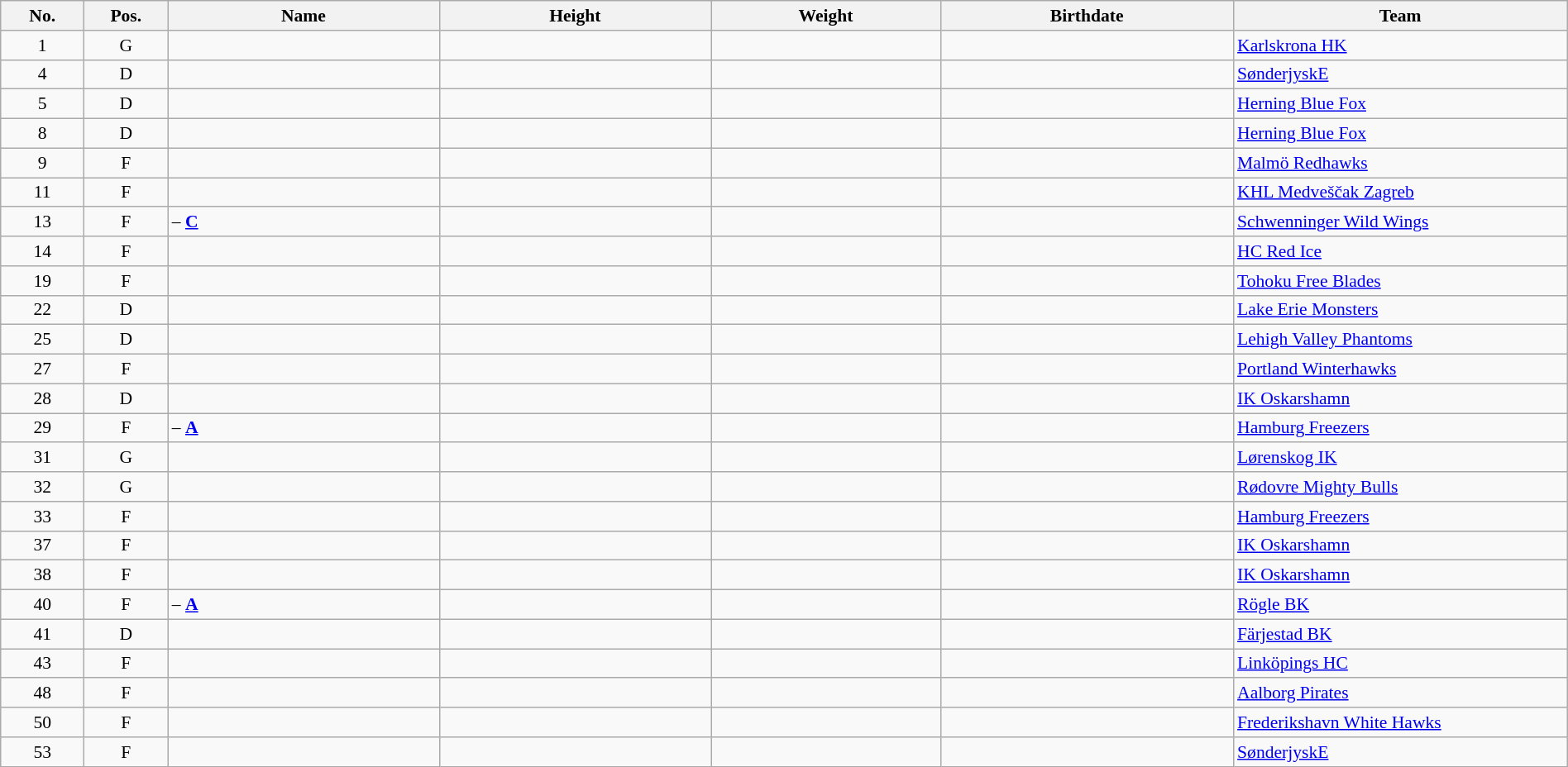<table width="100%" class="wikitable sortable" style="font-size: 90%; text-align: center;">
<tr>
<th style="width:  4%;">No.</th>
<th style="width:  4%;">Pos.</th>
<th style="width: 13%;">Name</th>
<th style="width: 13%;">Height</th>
<th style="width: 11%;">Weight</th>
<th style="width: 14%;">Birthdate</th>
<th style="width: 16%;">Team</th>
</tr>
<tr>
<td>1</td>
<td>G</td>
<td align=left></td>
<td></td>
<td></td>
<td></td>
<td style="text-align:left;"> <a href='#'>Karlskrona HK</a></td>
</tr>
<tr>
<td>4</td>
<td>D</td>
<td align=left></td>
<td></td>
<td></td>
<td></td>
<td style="text-align:left;"> <a href='#'>SønderjyskE</a></td>
</tr>
<tr>
<td>5</td>
<td>D</td>
<td align=left></td>
<td></td>
<td></td>
<td></td>
<td style="text-align:left;"> <a href='#'>Herning Blue Fox</a></td>
</tr>
<tr>
<td>8</td>
<td>D</td>
<td align=left></td>
<td></td>
<td></td>
<td></td>
<td style="text-align:left;"> <a href='#'>Herning Blue Fox</a></td>
</tr>
<tr>
<td>9</td>
<td>F</td>
<td align=left></td>
<td></td>
<td></td>
<td></td>
<td style="text-align:left;"> <a href='#'>Malmö Redhawks</a></td>
</tr>
<tr>
<td>11</td>
<td>F</td>
<td align=left></td>
<td></td>
<td></td>
<td></td>
<td style="text-align:left;"> <a href='#'>KHL Medveščak Zagreb</a></td>
</tr>
<tr>
<td>13</td>
<td>F</td>
<td align=left> – <strong><a href='#'>C</a></strong></td>
<td></td>
<td></td>
<td></td>
<td style="text-align:left;"> <a href='#'>Schwenninger Wild Wings</a></td>
</tr>
<tr>
<td>14</td>
<td>F</td>
<td align=left></td>
<td></td>
<td></td>
<td></td>
<td style="text-align:left;"> <a href='#'>HC Red Ice</a></td>
</tr>
<tr>
<td>19</td>
<td>F</td>
<td align=left></td>
<td></td>
<td></td>
<td></td>
<td style="text-align:left;"> <a href='#'>Tohoku Free Blades</a></td>
</tr>
<tr>
<td>22</td>
<td>D</td>
<td align=left></td>
<td></td>
<td></td>
<td></td>
<td style="text-align:left;"> <a href='#'>Lake Erie Monsters</a></td>
</tr>
<tr>
<td>25</td>
<td>D</td>
<td align=left></td>
<td></td>
<td></td>
<td></td>
<td style="text-align:left;"> <a href='#'>Lehigh Valley Phantoms</a></td>
</tr>
<tr>
<td>27</td>
<td>F</td>
<td align=left></td>
<td></td>
<td></td>
<td></td>
<td style="text-align:left;"> <a href='#'>Portland Winterhawks</a></td>
</tr>
<tr>
<td>28</td>
<td>D</td>
<td align=left></td>
<td></td>
<td></td>
<td></td>
<td style="text-align:left;"> <a href='#'>IK Oskarshamn</a></td>
</tr>
<tr>
<td>29</td>
<td>F</td>
<td align=left> – <strong><a href='#'>A</a></strong></td>
<td></td>
<td></td>
<td></td>
<td style="text-align:left;"> <a href='#'>Hamburg Freezers</a></td>
</tr>
<tr>
<td>31</td>
<td>G</td>
<td align=left></td>
<td></td>
<td></td>
<td></td>
<td style="text-align:left;"> <a href='#'>Lørenskog IK</a></td>
</tr>
<tr>
<td>32</td>
<td>G</td>
<td align=left></td>
<td></td>
<td></td>
<td></td>
<td style="text-align:left;"> <a href='#'>Rødovre Mighty Bulls</a></td>
</tr>
<tr>
<td>33</td>
<td>F</td>
<td align=left></td>
<td></td>
<td></td>
<td></td>
<td style="text-align:left;"> <a href='#'>Hamburg Freezers</a></td>
</tr>
<tr>
<td>37</td>
<td>F</td>
<td align=left></td>
<td></td>
<td></td>
<td></td>
<td style="text-align:left;"> <a href='#'>IK Oskarshamn</a></td>
</tr>
<tr>
<td>38</td>
<td>F</td>
<td align=left></td>
<td></td>
<td></td>
<td></td>
<td style="text-align:left;"> <a href='#'>IK Oskarshamn</a></td>
</tr>
<tr>
<td>40</td>
<td>F</td>
<td align=left> – <strong><a href='#'>A</a></strong></td>
<td></td>
<td></td>
<td></td>
<td style="text-align:left;"> <a href='#'>Rögle BK</a></td>
</tr>
<tr>
<td>41</td>
<td>D</td>
<td align=left></td>
<td></td>
<td></td>
<td></td>
<td style="text-align:left;"> <a href='#'>Färjestad BK</a></td>
</tr>
<tr>
<td>43</td>
<td>F</td>
<td align=left></td>
<td></td>
<td></td>
<td></td>
<td style="text-align:left;"> <a href='#'>Linköpings HC</a></td>
</tr>
<tr>
<td>48</td>
<td>F</td>
<td align=left></td>
<td></td>
<td></td>
<td></td>
<td style="text-align:left;"> <a href='#'>Aalborg Pirates</a></td>
</tr>
<tr>
<td>50</td>
<td>F</td>
<td align=left></td>
<td></td>
<td></td>
<td></td>
<td style="text-align:left;"> <a href='#'>Frederikshavn White Hawks</a></td>
</tr>
<tr>
<td>53</td>
<td>F</td>
<td align=left></td>
<td></td>
<td></td>
<td></td>
<td style="text-align:left;"> <a href='#'>SønderjyskE</a></td>
</tr>
</table>
